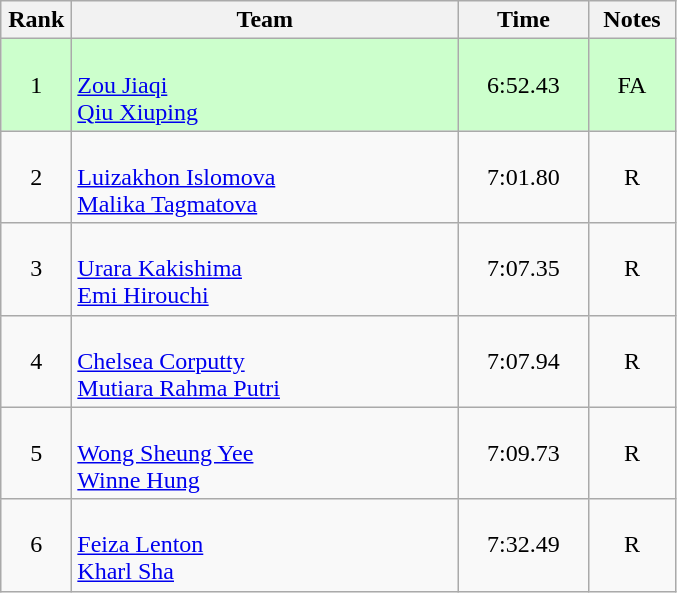<table class=wikitable style="text-align:center">
<tr>
<th width=40>Rank</th>
<th width=250>Team</th>
<th width=80>Time</th>
<th width=50>Notes</th>
</tr>
<tr bgcolor="ccffcc">
<td>1</td>
<td align="left"><br><a href='#'>Zou Jiaqi</a><br><a href='#'>Qiu Xiuping</a></td>
<td>6:52.43</td>
<td>FA</td>
</tr>
<tr>
<td>2</td>
<td align="left"><br><a href='#'>Luizakhon Islomova</a><br><a href='#'>Malika Tagmatova</a></td>
<td>7:01.80</td>
<td>R</td>
</tr>
<tr>
<td>3</td>
<td align="left"><br><a href='#'>Urara Kakishima</a><br><a href='#'>Emi Hirouchi</a></td>
<td>7:07.35</td>
<td>R</td>
</tr>
<tr>
<td>4</td>
<td align="left"><br><a href='#'>Chelsea Corputty</a><br><a href='#'>Mutiara Rahma Putri</a></td>
<td>7:07.94</td>
<td>R</td>
</tr>
<tr>
<td>5</td>
<td align="left"><br><a href='#'>Wong Sheung Yee</a><br><a href='#'>Winne Hung</a></td>
<td>7:09.73</td>
<td>R</td>
</tr>
<tr>
<td>6</td>
<td align="left"><br><a href='#'>Feiza Lenton</a><br><a href='#'>Kharl Sha</a></td>
<td>7:32.49</td>
<td>R</td>
</tr>
</table>
